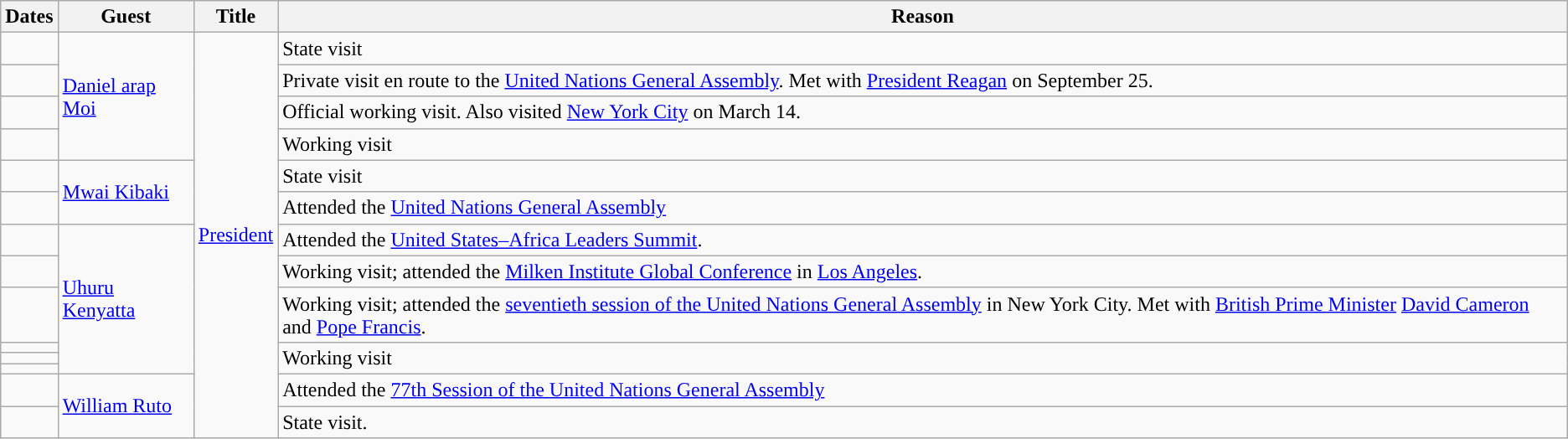<table class="wikitable sortable">
<tr>
<th>Dates</th>
<th>Guest</th>
<th>Title</th>
<th>Reason</th>
</tr>
<tr>
<td></td>
<td rowspan=4><a href='#'>Daniel arap Moi</a></td>
<td rowspan=14><a href='#'>President</a></td>
<td>State visit</td>
</tr>
<tr>
<td></td>
<td>Private visit en route to the <a href='#'>United Nations General Assembly</a>. Met with <a href='#'>President Reagan</a> on September 25.</td>
</tr>
<tr>
<td></td>
<td>Official working visit. Also visited <a href='#'>New York City</a> on March 14.</td>
</tr>
<tr>
<td></td>
<td>Working visit</td>
</tr>
<tr>
<td></td>
<td rowspan=2><a href='#'>Mwai Kibaki</a></td>
<td>State visit</td>
</tr>
<tr>
<td></td>
<td>Attended the <a href='#'>United Nations General Assembly</a></td>
</tr>
<tr>
<td></td>
<td rowspan=6><a href='#'>Uhuru Kenyatta</a></td>
<td>Attended the <a href='#'>United States–Africa Leaders Summit</a>.</td>
</tr>
<tr>
<td></td>
<td>Working visit; attended the <a href='#'>Milken Institute Global Conference</a> in <a href='#'>Los Angeles</a>.</td>
</tr>
<tr>
<td></td>
<td>Working visit; attended the <a href='#'>seventieth session of the United Nations General Assembly</a> in New York City. Met with <a href='#'>British Prime Minister</a> <a href='#'>David Cameron</a> and <a href='#'>Pope Francis</a>.</td>
</tr>
<tr>
<td></td>
<td rowspan=3>Working visit</td>
</tr>
<tr>
<td></td>
</tr>
<tr>
<td></td>
</tr>
<tr>
<td></td>
<td rowspan=2><a href='#'>William Ruto</a></td>
<td>Attended the <a href='#'>77th Session of the United Nations General Assembly</a></td>
</tr>
<tr>
<td></td>
<td>State visit.</td>
</tr>
</table>
